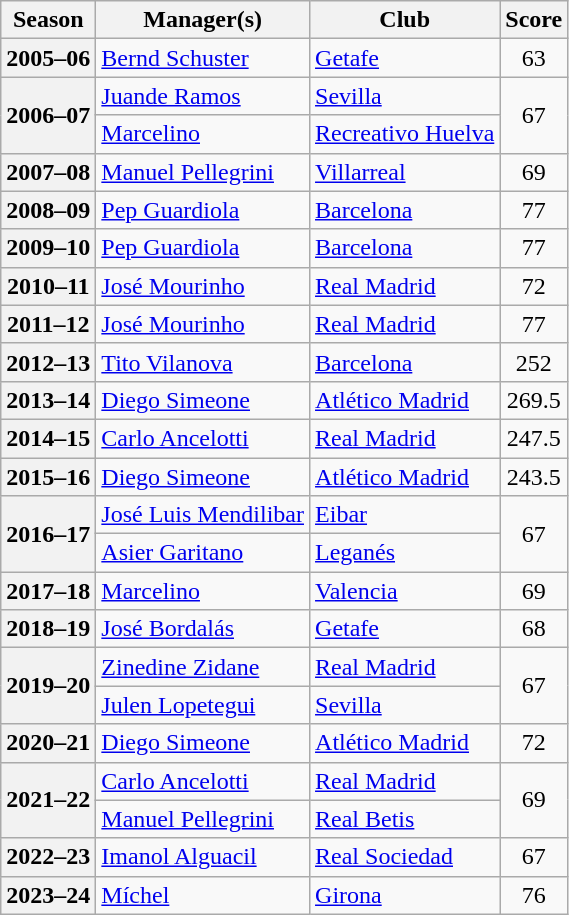<table class="wikitable sortable">
<tr>
<th>Season</th>
<th>Manager(s)</th>
<th>Club</th>
<th>Score</th>
</tr>
<tr>
<th>2005–06</th>
<td> <a href='#'>Bernd Schuster</a></td>
<td><a href='#'>Getafe</a></td>
<td align="center">63</td>
</tr>
<tr>
<th rowspan=2>2006–07</th>
<td> <a href='#'>Juande Ramos</a></td>
<td><a href='#'>Sevilla</a></td>
<td align="center" rowspan="2">67</td>
</tr>
<tr>
<td> <a href='#'>Marcelino</a></td>
<td><a href='#'>Recreativo Huelva</a></td>
</tr>
<tr>
<th>2007–08</th>
<td> <a href='#'>Manuel Pellegrini</a></td>
<td><a href='#'>Villarreal</a></td>
<td align="center">69</td>
</tr>
<tr>
<th>2008–09</th>
<td> <a href='#'>Pep Guardiola</a></td>
<td><a href='#'>Barcelona</a></td>
<td align="center">77</td>
</tr>
<tr>
<th>2009–10</th>
<td> <a href='#'>Pep Guardiola</a></td>
<td><a href='#'>Barcelona</a></td>
<td align="center">77</td>
</tr>
<tr>
<th>2010–11</th>
<td>  <a href='#'>José Mourinho</a></td>
<td><a href='#'>Real Madrid</a></td>
<td align="center">72</td>
</tr>
<tr>
<th>2011–12</th>
<td>  <a href='#'>José Mourinho</a></td>
<td><a href='#'>Real Madrid</a></td>
<td align="center">77</td>
</tr>
<tr>
<th>2012–13</th>
<td> <a href='#'>Tito Vilanova</a></td>
<td><a href='#'>Barcelona</a></td>
<td align="center">252</td>
</tr>
<tr>
<th>2013–14</th>
<td> <a href='#'>Diego Simeone</a></td>
<td><a href='#'>Atlético Madrid</a></td>
<td align="center">269.5</td>
</tr>
<tr>
<th>2014–15</th>
<td> <a href='#'>Carlo Ancelotti</a></td>
<td><a href='#'>Real Madrid</a></td>
<td align="center">247.5</td>
</tr>
<tr>
<th>2015–16</th>
<td> <a href='#'>Diego Simeone</a></td>
<td><a href='#'>Atlético Madrid</a></td>
<td align="center">243.5</td>
</tr>
<tr>
<th rowspan=2>2016–17</th>
<td> <a href='#'>José Luis Mendilibar</a></td>
<td><a href='#'>Eibar</a></td>
<td align="center" rowspan="2">67</td>
</tr>
<tr>
<td> <a href='#'>Asier Garitano</a></td>
<td><a href='#'>Leganés</a></td>
</tr>
<tr>
<th>2017–18</th>
<td> <a href='#'>Marcelino</a></td>
<td><a href='#'>Valencia</a></td>
<td align="center">69</td>
</tr>
<tr>
<th>2018–19</th>
<td> <a href='#'>José Bordalás</a></td>
<td><a href='#'>Getafe</a></td>
<td align="center">68</td>
</tr>
<tr>
<th rowspan=2>2019–20</th>
<td> <a href='#'>Zinedine Zidane</a></td>
<td><a href='#'>Real Madrid</a></td>
<td align="center" rowspan="2">67</td>
</tr>
<tr>
<td> <a href='#'>Julen Lopetegui</a></td>
<td><a href='#'>Sevilla</a></td>
</tr>
<tr>
<th>2020–21</th>
<td> <a href='#'>Diego Simeone</a></td>
<td><a href='#'>Atlético Madrid</a></td>
<td align="center">72</td>
</tr>
<tr>
<th rowspan="2">2021–22</th>
<td>  <a href='#'>Carlo Ancelotti</a></td>
<td><a href='#'>Real Madrid</a></td>
<td align="center" rowspan="2">69</td>
</tr>
<tr>
<td> <a href='#'>Manuel Pellegrini</a></td>
<td><a href='#'>Real Betis</a></td>
</tr>
<tr>
<th>2022–23</th>
<td> <a href='#'>Imanol Alguacil</a></td>
<td><a href='#'>Real Sociedad</a></td>
<td align="center">67</td>
</tr>
<tr>
<th>2023–24</th>
<td> <a href='#'>Míchel</a></td>
<td><a href='#'> Girona</a></td>
<td align="center">76</td>
</tr>
</table>
